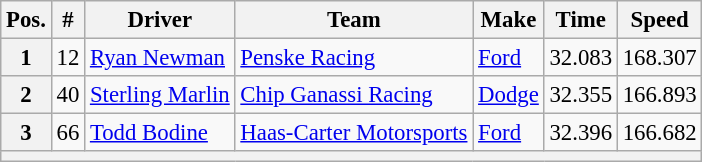<table class="wikitable" style="font-size:95%">
<tr>
<th>Pos.</th>
<th>#</th>
<th>Driver</th>
<th>Team</th>
<th>Make</th>
<th>Time</th>
<th>Speed</th>
</tr>
<tr>
<th>1</th>
<td>12</td>
<td><a href='#'>Ryan Newman</a></td>
<td><a href='#'>Penske Racing</a></td>
<td><a href='#'>Ford</a></td>
<td>32.083</td>
<td>168.307</td>
</tr>
<tr>
<th>2</th>
<td>40</td>
<td><a href='#'>Sterling Marlin</a></td>
<td><a href='#'>Chip Ganassi Racing</a></td>
<td><a href='#'>Dodge</a></td>
<td>32.355</td>
<td>166.893</td>
</tr>
<tr>
<th>3</th>
<td>66</td>
<td><a href='#'>Todd Bodine</a></td>
<td><a href='#'>Haas-Carter Motorsports</a></td>
<td><a href='#'>Ford</a></td>
<td>32.396</td>
<td>166.682</td>
</tr>
<tr>
<th colspan="7"></th>
</tr>
</table>
